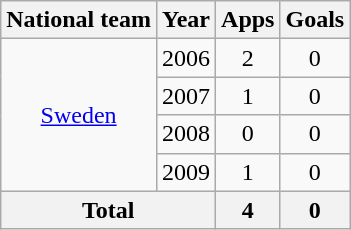<table class="wikitable" style="text-align:center">
<tr>
<th>National team</th>
<th>Year</th>
<th>Apps</th>
<th>Goals</th>
</tr>
<tr>
<td rowspan="4"><a href='#'>Sweden</a></td>
<td>2006</td>
<td>2</td>
<td>0</td>
</tr>
<tr>
<td>2007</td>
<td>1</td>
<td>0</td>
</tr>
<tr>
<td>2008</td>
<td>0</td>
<td>0</td>
</tr>
<tr>
<td>2009</td>
<td>1</td>
<td>0</td>
</tr>
<tr>
<th colspan="2">Total</th>
<th>4</th>
<th>0</th>
</tr>
</table>
